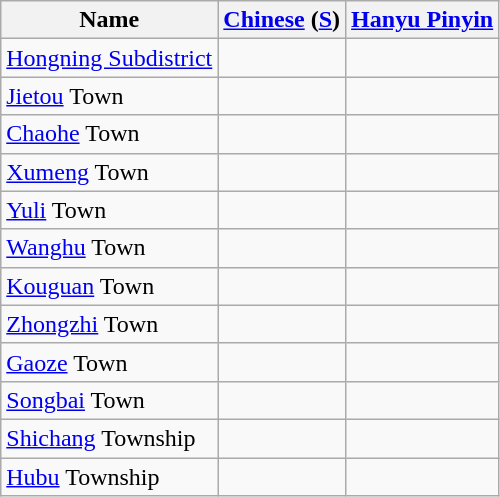<table class="wikitable">
<tr>
<th>Name</th>
<th><a href='#'>Chinese</a> (<a href='#'>S</a>)</th>
<th><a href='#'>Hanyu Pinyin</a></th>
</tr>
<tr>
<td><a href='#'>Hongning Subdistrict</a></td>
<td></td>
<td></td>
</tr>
<tr>
<td><a href='#'>Jietou</a> Town</td>
<td></td>
<td></td>
</tr>
<tr>
<td><a href='#'>Chaohe</a> Town</td>
<td></td>
<td></td>
</tr>
<tr>
<td><a href='#'>Xumeng</a> Town</td>
<td></td>
<td></td>
</tr>
<tr>
<td><a href='#'>Yuli</a> Town</td>
<td></td>
<td></td>
</tr>
<tr>
<td><a href='#'>Wanghu</a> Town</td>
<td></td>
<td></td>
</tr>
<tr>
<td><a href='#'>Kouguan</a> Town</td>
<td></td>
<td></td>
</tr>
<tr>
<td><a href='#'>Zhongzhi</a> Town</td>
<td></td>
<td></td>
</tr>
<tr>
<td><a href='#'>Gaoze</a> Town</td>
<td></td>
<td></td>
</tr>
<tr>
<td><a href='#'>Songbai</a> Town</td>
<td></td>
<td></td>
</tr>
<tr>
<td><a href='#'>Shichang</a> Township</td>
<td></td>
<td></td>
</tr>
<tr>
<td><a href='#'>Hubu</a> Township</td>
<td></td>
<td></td>
</tr>
</table>
